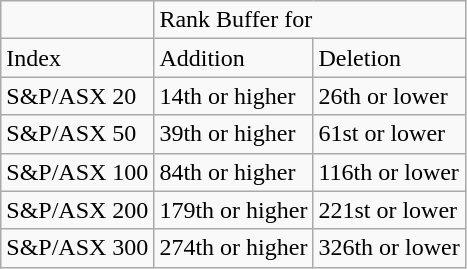<table class="wikitable">
<tr>
<td></td>
<td colspan="2">Rank Buffer for</td>
</tr>
<tr>
<td>Index</td>
<td>Addition</td>
<td>Deletion</td>
</tr>
<tr>
<td>S&P/ASX 20</td>
<td>14th or higher</td>
<td>26th or lower</td>
</tr>
<tr>
<td>S&P/ASX 50</td>
<td>39th or higher</td>
<td>61st or lower</td>
</tr>
<tr>
<td>S&P/ASX 100</td>
<td>84th or higher</td>
<td>116th or lower</td>
</tr>
<tr>
<td>S&P/ASX 200</td>
<td>179th or higher</td>
<td>221st or lower</td>
</tr>
<tr>
<td>S&P/ASX 300</td>
<td>274th or higher</td>
<td>326th or lower</td>
</tr>
</table>
